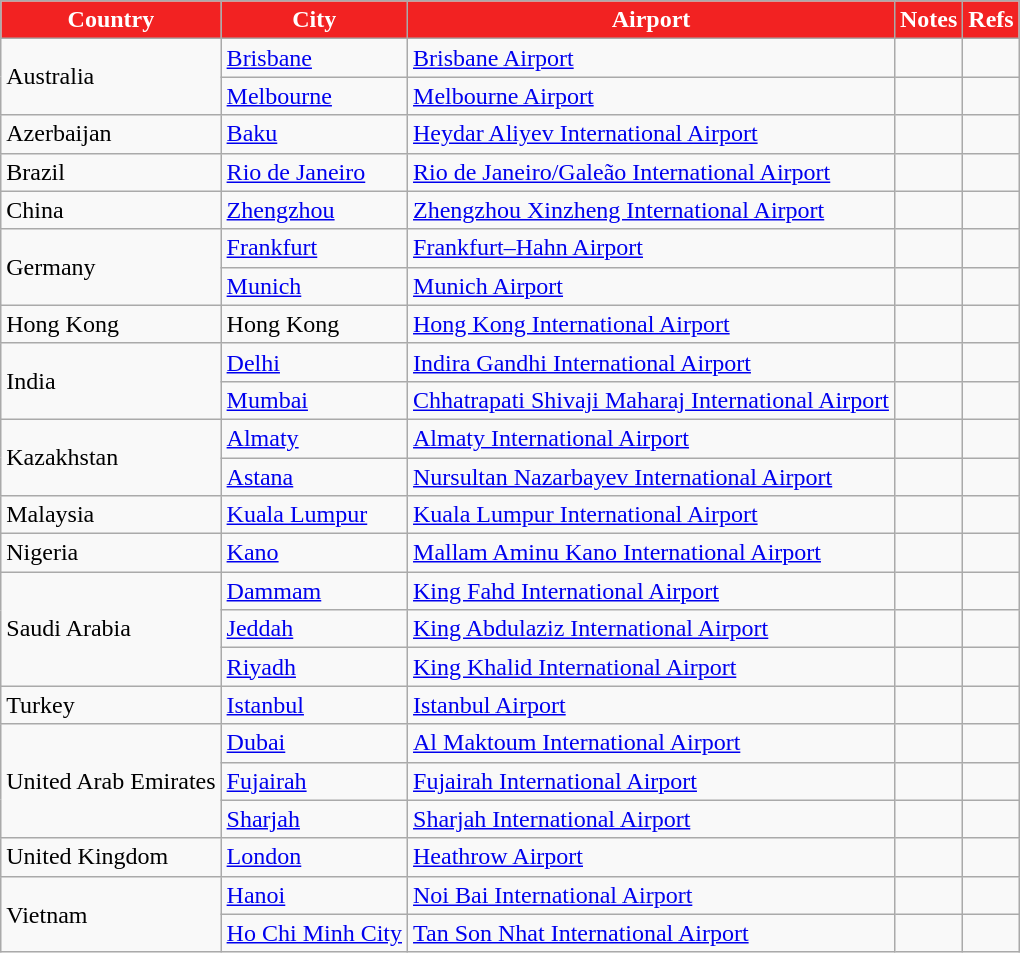<table class="wikitable sortable">
<tr>
<th style="background:#F22222; color:#FFFFFF;">Country</th>
<th style="background:#F22222; color:#FFFFFF;">City</th>
<th style="background:#F22222; color:#FFFFFF;">Airport</th>
<th style="background:#F22222; color:#FFFFFF;">Notes</th>
<th style="background:#F22222; color:#FFFFFF;" class="unsortable">Refs</th>
</tr>
<tr>
<td rowspan="2">Australia</td>
<td><a href='#'>Brisbane</a></td>
<td><a href='#'>Brisbane Airport</a></td>
<td align=center></td>
<td align=center></td>
</tr>
<tr>
<td><a href='#'>Melbourne</a></td>
<td><a href='#'>Melbourne Airport</a></td>
<td align=center></td>
<td align=center></td>
</tr>
<tr>
<td>Azerbaijan</td>
<td><a href='#'>Baku</a></td>
<td><a href='#'>Heydar Aliyev International Airport</a></td>
<td align=center></td>
<td align=center></td>
</tr>
<tr>
<td>Brazil</td>
<td><a href='#'>Rio de Janeiro</a></td>
<td><a href='#'>Rio de Janeiro/Galeão International Airport</a></td>
<td align=center></td>
<td align=center></td>
</tr>
<tr>
<td>China</td>
<td><a href='#'>Zhengzhou</a></td>
<td><a href='#'>Zhengzhou Xinzheng International Airport</a></td>
<td align=center></td>
<td align=center></td>
</tr>
<tr>
<td rowspan="2">Germany</td>
<td><a href='#'>Frankfurt</a></td>
<td><a href='#'>Frankfurt–Hahn Airport</a></td>
<td align=center></td>
<td align=center></td>
</tr>
<tr>
<td><a href='#'>Munich</a></td>
<td><a href='#'>Munich Airport</a></td>
<td align=center></td>
<td align=center></td>
</tr>
<tr>
<td>Hong Kong</td>
<td>Hong Kong</td>
<td><a href='#'>Hong Kong International Airport</a></td>
<td></td>
<td align=center></td>
</tr>
<tr>
<td rowspan="2">India</td>
<td><a href='#'>Delhi</a></td>
<td><a href='#'>Indira Gandhi International Airport</a></td>
<td></td>
<td align=center></td>
</tr>
<tr>
<td><a href='#'>Mumbai</a></td>
<td><a href='#'>Chhatrapati Shivaji Maharaj International Airport</a></td>
<td align=center></td>
<td align=center></td>
</tr>
<tr>
<td rowspan="2">Kazakhstan</td>
<td><a href='#'>Almaty</a></td>
<td><a href='#'>Almaty International Airport</a></td>
<td align=center></td>
<td align=center></td>
</tr>
<tr>
<td><a href='#'>Astana</a></td>
<td><a href='#'>Nursultan Nazarbayev International Airport</a></td>
<td align=center></td>
<td align=center></td>
</tr>
<tr>
<td>Malaysia</td>
<td><a href='#'>Kuala Lumpur</a></td>
<td><a href='#'>Kuala Lumpur International Airport</a></td>
<td align=center></td>
<td align=center></td>
</tr>
<tr>
<td>Nigeria</td>
<td><a href='#'>Kano</a></td>
<td><a href='#'>Mallam Aminu Kano International Airport</a></td>
<td align=center></td>
<td align=center></td>
</tr>
<tr>
<td rowspan="3">Saudi Arabia</td>
<td><a href='#'>Dammam</a></td>
<td><a href='#'>King Fahd International Airport</a></td>
<td align=center></td>
<td align=center></td>
</tr>
<tr>
<td><a href='#'>Jeddah</a></td>
<td><a href='#'>King Abdulaziz International Airport</a></td>
<td align=center></td>
<td align=center></td>
</tr>
<tr>
<td><a href='#'>Riyadh</a></td>
<td><a href='#'>King Khalid International Airport</a></td>
<td></td>
<td align=center></td>
</tr>
<tr>
<td>Turkey</td>
<td><a href='#'>Istanbul</a></td>
<td><a href='#'>Istanbul Airport</a></td>
<td align=center></td>
<td align=center></td>
</tr>
<tr>
<td rowspan="3">United Arab Emirates</td>
<td><a href='#'>Dubai</a></td>
<td><a href='#'>Al Maktoum International Airport</a></td>
<td></td>
<td align=center></td>
</tr>
<tr>
<td><a href='#'>Fujairah</a></td>
<td><a href='#'>Fujairah International Airport</a></td>
<td align=center></td>
<td align=center></td>
</tr>
<tr>
<td><a href='#'>Sharjah</a></td>
<td><a href='#'>Sharjah International Airport</a></td>
<td></td>
<td align=center></td>
</tr>
<tr>
<td>United Kingdom</td>
<td><a href='#'>London</a></td>
<td><a href='#'>Heathrow Airport</a></td>
<td align=center></td>
<td align=center></td>
</tr>
<tr>
<td rowspan="2">Vietnam</td>
<td><a href='#'>Hanoi</a></td>
<td><a href='#'>Noi Bai International Airport</a></td>
<td align=center></td>
<td align=center></td>
</tr>
<tr>
<td><a href='#'>Ho Chi Minh City</a></td>
<td><a href='#'>Tan Son Nhat International Airport</a></td>
<td align=center></td>
<td align=center></td>
</tr>
</table>
